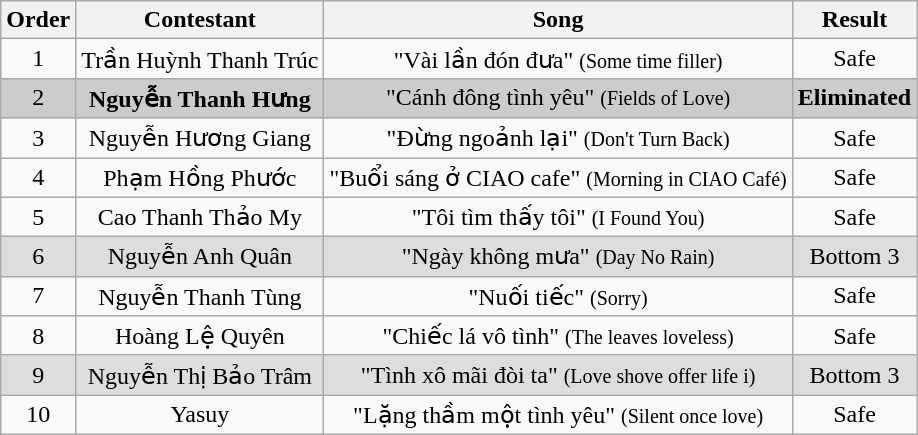<table class="wikitable plainrowheaders" style="text-align:center;">
<tr style="background:#f2f2f2;">
<th scope="col">Order</th>
<th scope="col">Contestant</th>
<th scope="col">Song</th>
<th scope="col">Result</th>
</tr>
<tr>
<td>1</td>
<td scope="row">Trần Huỳnh Thanh Trúc</td>
<td>"Vài lần đón đưa" <small>(Some time filler)</small></td>
<td>Safe</td>
</tr>
<tr style="background:#ccc;">
<td>2</td>
<td scope="row"><strong>Nguyễn Thanh Hưng</strong></td>
<td>"Cánh đông tình yêu" <small>(Fields of Love)</small></td>
<td><strong>Eliminated</strong></td>
</tr>
<tr>
<td>3</td>
<td scope="row">Nguyễn Hương Giang</td>
<td>"Đừng ngoảnh lại" <small>(Don't Turn Back)</small></td>
<td>Safe</td>
</tr>
<tr>
<td>4</td>
<td scope="row">Phạm Hồng Phước</td>
<td>"Buổi sáng ở CIAO cafe" <small>(Morning in CIAO Café)</small></td>
<td>Safe</td>
</tr>
<tr>
<td>5</td>
<td scope="row">Cao Thanh Thảo My</td>
<td>"Tôi tìm thấy tôi" <small>(I Found You)</small></td>
<td>Safe</td>
</tr>
<tr style="background:#ddd;">
<td>6</td>
<td scope="row">Nguyễn Anh Quân</td>
<td>"Ngày không mưa" <small>(Day No Rain)</small></td>
<td>Bottom 3</td>
</tr>
<tr>
<td>7</td>
<td scope="row">Nguyễn Thanh Tùng</td>
<td>"Nuối tiếc" <small>(Sorry)</small></td>
<td>Safe</td>
</tr>
<tr>
<td>8</td>
<td scope="row">Hoàng Lệ Quyên</td>
<td>"Chiếc lá vô tình" <small>(The leaves loveless)</small></td>
<td>Safe</td>
</tr>
<tr style="background:#ddd;">
<td>9</td>
<td scope="row">Nguyễn Thị Bảo Trâm</td>
<td>"Tình xô mãi đòi ta" <small>(Love shove offer life i)</small></td>
<td>Bottom 3</td>
</tr>
<tr>
<td>10</td>
<td scope="row">Yasuy</td>
<td>"Lặng thầm một tình yêu" <small>(Silent once love)</small></td>
<td>Safe</td>
</tr>
</table>
